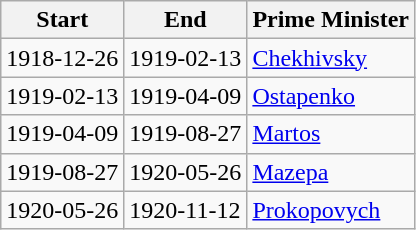<table class="wikitable">
<tr>
<th>Start</th>
<th>End</th>
<th>Prime Minister</th>
</tr>
<tr>
<td>1918-12-26</td>
<td>1919-02-13</td>
<td><a href='#'>Chekhivsky</a></td>
</tr>
<tr>
<td>1919-02-13</td>
<td>1919-04-09</td>
<td><a href='#'>Ostapenko</a></td>
</tr>
<tr>
<td>1919-04-09</td>
<td>1919-08-27</td>
<td><a href='#'>Martos</a></td>
</tr>
<tr>
<td>1919-08-27</td>
<td>1920-05-26</td>
<td><a href='#'>Mazepa</a></td>
</tr>
<tr>
<td>1920-05-26</td>
<td>1920-11-12</td>
<td><a href='#'>Prokopovych</a></td>
</tr>
</table>
